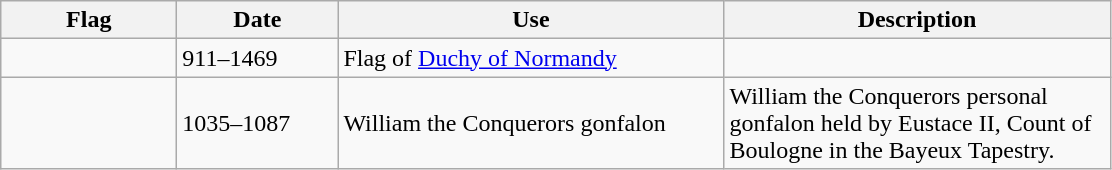<table class="wikitable">
<tr>
<th style="width:110px;">Flag</th>
<th style="width:100px;">Date</th>
<th style="width:250px;">Use</th>
<th style="width:250px;">Description</th>
</tr>
<tr>
<td></td>
<td>911–1469</td>
<td>Flag of <a href='#'>Duchy of Normandy</a></td>
<td></td>
</tr>
<tr>
<td></td>
<td>1035–1087</td>
<td>William the Conquerors gonfalon</td>
<td>William the Conquerors personal gonfalon held by Eustace II, Count of Boulogne in the Bayeux Tapestry.</td>
</tr>
</table>
